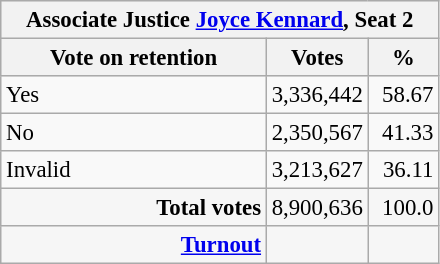<table class="wikitable" style="font-size: 95%; clear:both">
<tr style="background-color:#E9E9E9">
<th colspan=7>Associate Justice <a href='#'>Joyce Kennard</a>, Seat 2</th>
</tr>
<tr style="background-color:#E9E9E9">
<th style="width: 170px">Vote on retention</th>
<th style="width: 50px">Votes</th>
<th style="width: 40px">%</th>
</tr>
<tr>
<td>Yes</td>
<td align="right">3,336,442</td>
<td align="right">58.67</td>
</tr>
<tr>
<td>No</td>
<td align="right">2,350,567</td>
<td align="right">41.33</td>
</tr>
<tr>
<td>Invalid</td>
<td align="right">3,213,627</td>
<td align="right">36.11</td>
</tr>
<tr style="background-color:#F6F6F6">
<td colspan="1" align="right"><strong>Total votes</strong></td>
<td align="right">8,900,636</td>
<td align="right">100.0</td>
</tr>
<tr style="background-color:#F6F6F6">
<td colspan="1" style="text-align: right; margin-right: 0.5em"><strong><a href='#'>Turnout</a></strong></td>
<td style="text-align: right; margin-right: 0.5em"></td>
<td style="text-align: right; margin-right: 0.5em"></td>
</tr>
</table>
